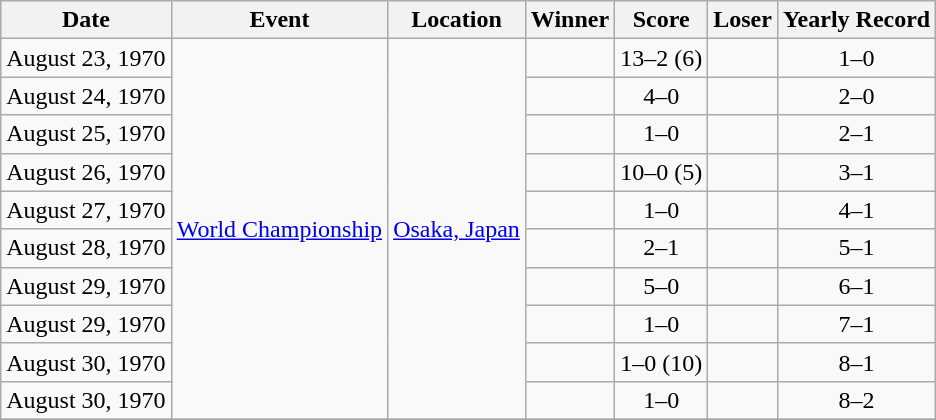<table class="wikitable">
<tr>
<th>Date</th>
<th>Event</th>
<th>Location</th>
<th>Winner</th>
<th>Score</th>
<th>Loser</th>
<th>Yearly Record</th>
</tr>
<tr align=center>
<td>August 23, 1970</td>
<td rowspan=10><a href='#'>World Championship</a></td>
<td rowspan=10><a href='#'>Osaka, Japan</a></td>
<td></td>
<td>13–2 (6)</td>
<td></td>
<td>1–0</td>
</tr>
<tr align=center>
<td>August 24, 1970</td>
<td></td>
<td>4–0</td>
<td></td>
<td>2–0</td>
</tr>
<tr align=center>
<td>August 25, 1970</td>
<td></td>
<td>1–0</td>
<td></td>
<td>2–1</td>
</tr>
<tr align=center>
<td>August 26, 1970</td>
<td></td>
<td>10–0 (5)</td>
<td></td>
<td>3–1</td>
</tr>
<tr align=center>
<td>August 27, 1970</td>
<td></td>
<td>1–0</td>
<td></td>
<td>4–1</td>
</tr>
<tr align=center>
<td>August 28, 1970</td>
<td></td>
<td>2–1</td>
<td></td>
<td>5–1</td>
</tr>
<tr align=center>
<td>August 29, 1970</td>
<td></td>
<td>5–0</td>
<td></td>
<td>6–1</td>
</tr>
<tr align=center>
<td>August 29, 1970</td>
<td></td>
<td>1–0</td>
<td></td>
<td>7–1</td>
</tr>
<tr align=center>
<td>August 30, 1970</td>
<td></td>
<td>1–0 (10)</td>
<td></td>
<td>8–1</td>
</tr>
<tr align=center>
<td>August 30, 1970</td>
<td></td>
<td>1–0</td>
<td></td>
<td>8–2</td>
</tr>
<tr align=center>
</tr>
</table>
